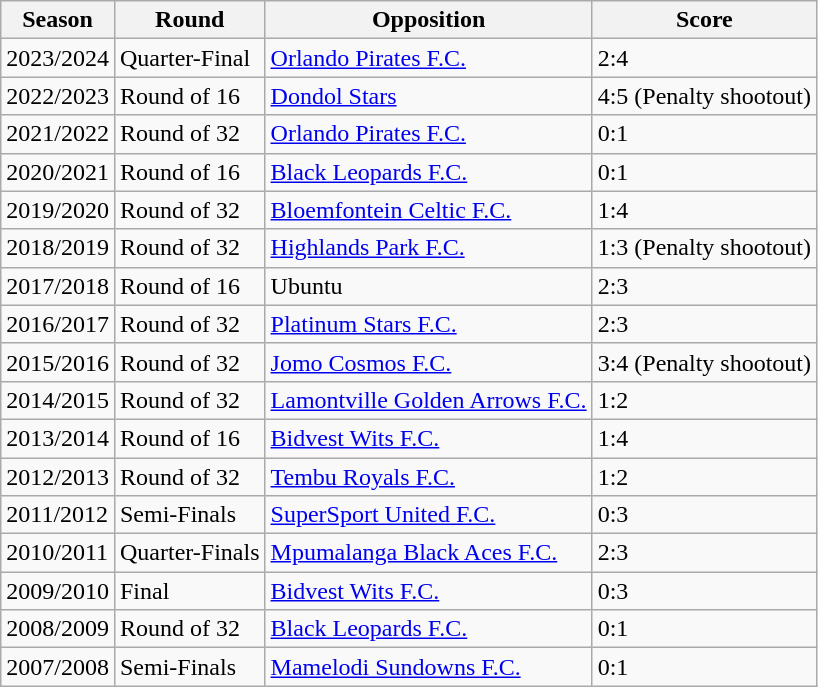<table class="wikitable">
<tr>
<th>Season</th>
<th>Round</th>
<th>Opposition</th>
<th>Score</th>
</tr>
<tr>
<td>2023/2024</td>
<td>Quarter-Final</td>
<td><a href='#'>Orlando Pirates F.C.</a></td>
<td>2:4</td>
</tr>
<tr>
<td>2022/2023</td>
<td>Round of 16</td>
<td><a href='#'>Dondol Stars</a></td>
<td>4:5 (Penalty shootout)</td>
</tr>
<tr>
<td>2021/2022</td>
<td>Round of 32</td>
<td><a href='#'>Orlando Pirates F.C.</a></td>
<td>0:1</td>
</tr>
<tr>
<td>2020/2021</td>
<td>Round of 16</td>
<td><a href='#'>Black Leopards F.C.</a></td>
<td>0:1</td>
</tr>
<tr>
<td>2019/2020</td>
<td>Round of 32</td>
<td><a href='#'>Bloemfontein Celtic F.C.</a></td>
<td>1:4</td>
</tr>
<tr>
<td>2018/2019</td>
<td>Round of 32</td>
<td><a href='#'>Highlands Park F.C.</a></td>
<td>1:3 (Penalty shootout)</td>
</tr>
<tr>
<td>2017/2018</td>
<td>Round of 16</td>
<td>Ubuntu</td>
<td>2:3</td>
</tr>
<tr>
<td>2016/2017</td>
<td>Round of 32</td>
<td><a href='#'>Platinum Stars F.C.</a></td>
<td>2:3</td>
</tr>
<tr>
<td>2015/2016</td>
<td>Round of 32</td>
<td><a href='#'>Jomo Cosmos F.C.</a></td>
<td>3:4 (Penalty shootout)</td>
</tr>
<tr>
<td>2014/2015</td>
<td>Round of 32</td>
<td><a href='#'>Lamontville Golden Arrows F.C.</a></td>
<td>1:2</td>
</tr>
<tr>
<td>2013/2014</td>
<td>Round of 16</td>
<td><a href='#'>Bidvest Wits F.C.</a></td>
<td>1:4</td>
</tr>
<tr>
<td>2012/2013</td>
<td>Round of 32</td>
<td><a href='#'>Tembu Royals F.C.</a></td>
<td>1:2</td>
</tr>
<tr>
<td>2011/2012</td>
<td>Semi-Finals</td>
<td><a href='#'>SuperSport United F.C.</a></td>
<td>0:3</td>
</tr>
<tr>
<td>2010/2011</td>
<td>Quarter-Finals</td>
<td><a href='#'>Mpumalanga Black Aces F.C.</a></td>
<td>2:3</td>
</tr>
<tr>
<td>2009/2010</td>
<td>Final</td>
<td><a href='#'>Bidvest Wits F.C.</a></td>
<td>0:3</td>
</tr>
<tr>
<td>2008/2009</td>
<td>Round of 32</td>
<td><a href='#'>Black Leopards F.C.</a></td>
<td>0:1</td>
</tr>
<tr>
<td>2007/2008</td>
<td>Semi-Finals</td>
<td><a href='#'>Mamelodi Sundowns F.C.</a></td>
<td>0:1</td>
</tr>
</table>
